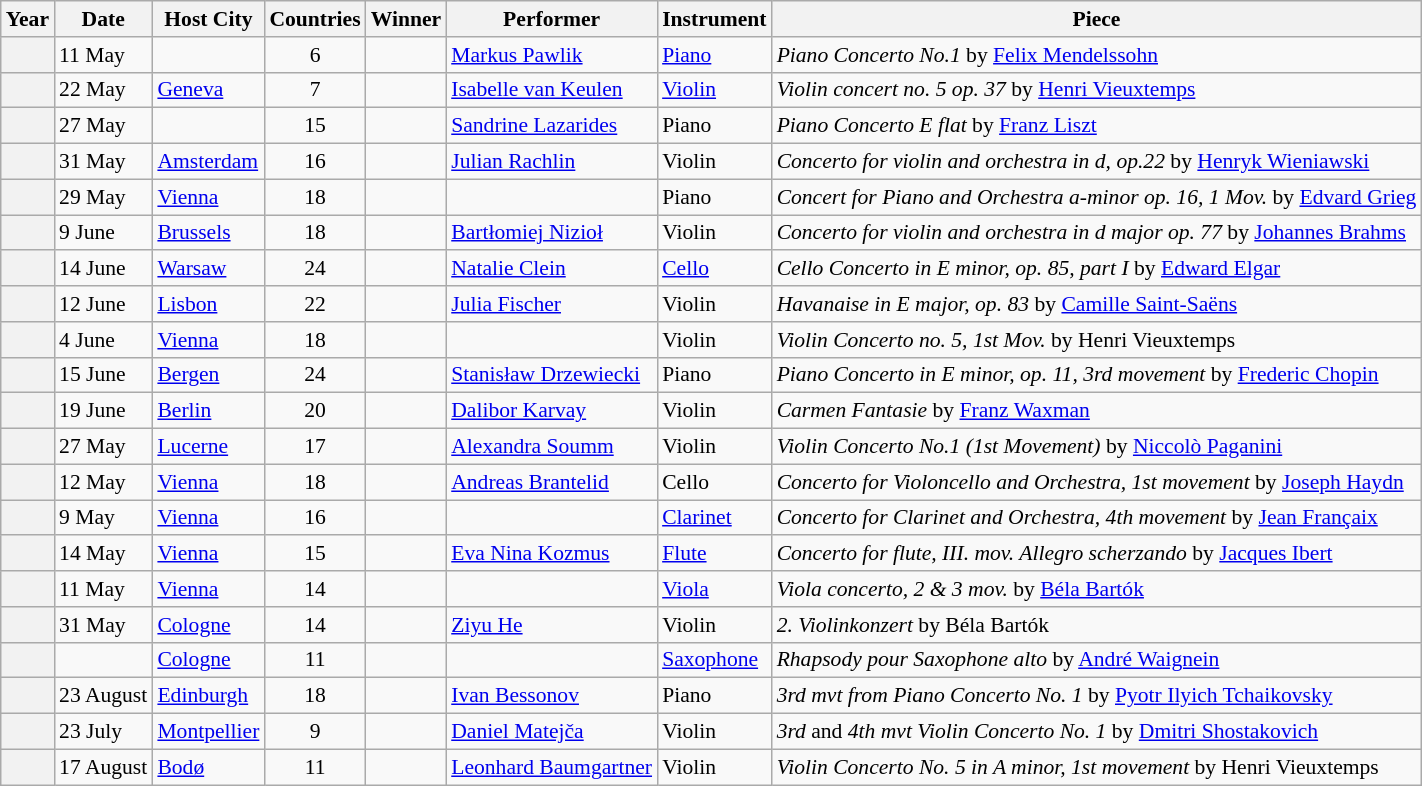<table class="wikitable sortable" style="font-size: 90%">
<tr>
<th>Year</th>
<th>Date</th>
<th>Host City</th>
<th>Countries</th>
<th>Winner</th>
<th>Performer</th>
<th>Instrument</th>
<th class="unsortable">Piece</th>
</tr>
<tr>
<th></th>
<td>11 May</td>
<td></td>
<td align=center>6</td>
<td></td>
<td><a href='#'>Markus Pawlik</a></td>
<td><a href='#'>Piano</a></td>
<td><em>Piano Concerto No.1</em> by <a href='#'>Felix Mendelssohn</a></td>
</tr>
<tr>
<th></th>
<td>22 May</td>
<td> <a href='#'>Geneva</a></td>
<td align=center>7</td>
<td></td>
<td><a href='#'>Isabelle van Keulen</a></td>
<td><a href='#'>Violin</a></td>
<td><em>Violin concert no. 5 op. 37</em> by <a href='#'>Henri Vieuxtemps</a></td>
</tr>
<tr>
<th></th>
<td>27 May</td>
<td></td>
<td align=center>15</td>
<td></td>
<td><a href='#'>Sandrine Lazarides</a></td>
<td>Piano</td>
<td><em>Piano Concerto E flat</em> by <a href='#'>Franz Liszt</a></td>
</tr>
<tr>
<th></th>
<td>31 May</td>
<td> <a href='#'>Amsterdam</a></td>
<td align=center>16</td>
<td></td>
<td><a href='#'>Julian Rachlin</a></td>
<td>Violin</td>
<td><em>Concerto for violin and orchestra in d, op.22</em> by <a href='#'>Henryk Wieniawski</a></td>
</tr>
<tr>
<th></th>
<td>29 May</td>
<td> <a href='#'>Vienna</a></td>
<td align=center>18</td>
<td></td>
<td></td>
<td>Piano</td>
<td><em>Concert for Piano and Orchestra a-minor op. 16, 1 Mov.</em> by <a href='#'>Edvard Grieg</a></td>
</tr>
<tr>
<th></th>
<td>9 June</td>
<td> <a href='#'>Brussels</a></td>
<td align=center>18</td>
<td></td>
<td><a href='#'>Bartłomiej Nizioł</a></td>
<td>Violin</td>
<td><em>Concerto for violin and orchestra in d major op. 77</em> by <a href='#'>Johannes Brahms</a></td>
</tr>
<tr>
<th></th>
<td>14 June</td>
<td> <a href='#'>Warsaw</a></td>
<td align=center>24</td>
<td></td>
<td><a href='#'>Natalie Clein</a></td>
<td><a href='#'>Cello</a></td>
<td><em>Cello Concerto in E minor, op. 85, part I</em> by <a href='#'>Edward Elgar</a></td>
</tr>
<tr>
<th></th>
<td>12 June</td>
<td> <a href='#'>Lisbon</a></td>
<td align=center>22</td>
<td></td>
<td><a href='#'>Julia Fischer</a></td>
<td>Violin</td>
<td><em>Havanaise in E major, op. 83</em> by <a href='#'>Camille Saint-Saëns</a></td>
</tr>
<tr>
<th></th>
<td>4 June</td>
<td> <a href='#'>Vienna</a></td>
<td align=center>18</td>
<td></td>
<td></td>
<td>Violin</td>
<td><em>Violin Concerto no. 5, 1st Mov.</em> by Henri Vieuxtemps</td>
</tr>
<tr>
<th></th>
<td>15 June</td>
<td> <a href='#'>Bergen</a></td>
<td align=center>24</td>
<td></td>
<td><a href='#'>Stanisław Drzewiecki</a></td>
<td>Piano</td>
<td><em>Piano Concerto in E minor, op. 11, 3rd movement</em> by <a href='#'>Frederic Chopin</a></td>
</tr>
<tr>
<th></th>
<td>19 June</td>
<td> <a href='#'>Berlin</a></td>
<td align=center>20</td>
<td></td>
<td><a href='#'>Dalibor Karvay</a></td>
<td>Violin</td>
<td><em>Carmen Fantasie</em> by <a href='#'>Franz Waxman</a></td>
</tr>
<tr>
<th></th>
<td>27 May</td>
<td> <a href='#'>Lucerne</a></td>
<td align=center>17</td>
<td></td>
<td><a href='#'>Alexandra Soumm</a></td>
<td>Violin</td>
<td><em>Violin Concerto No.1 (1st Movement)</em> by <a href='#'>Niccolò Paganini</a></td>
</tr>
<tr>
<th></th>
<td>12 May</td>
<td> <a href='#'>Vienna</a></td>
<td align=center>18</td>
<td></td>
<td><a href='#'>Andreas Brantelid</a></td>
<td>Cello</td>
<td><em>Concerto for Violoncello and Orchestra, 1st movement</em> by <a href='#'>Joseph Haydn</a></td>
</tr>
<tr>
<th></th>
<td>9 May</td>
<td> <a href='#'>Vienna</a></td>
<td align=center>16</td>
<td></td>
<td></td>
<td><a href='#'>Clarinet</a></td>
<td><em>Concerto for Clarinet and Orchestra, 4th movement</em> by <a href='#'>Jean Françaix</a></td>
</tr>
<tr>
<th></th>
<td>14 May</td>
<td> <a href='#'>Vienna</a></td>
<td align=center>15</td>
<td></td>
<td><a href='#'>Eva Nina Kozmus</a></td>
<td><a href='#'>Flute</a></td>
<td><em>Concerto for flute, III. mov. Allegro scherzando</em> by <a href='#'>Jacques Ibert</a></td>
</tr>
<tr>
<th></th>
<td>11 May</td>
<td> <a href='#'>Vienna</a></td>
<td align=center>14</td>
<td></td>
<td></td>
<td><a href='#'>Viola</a></td>
<td><em>Viola concerto, 2 & 3 mov.</em> by <a href='#'>Béla Bartók</a></td>
</tr>
<tr>
<th></th>
<td>31 May</td>
<td> <a href='#'>Cologne</a></td>
<td align=center>14</td>
<td></td>
<td><a href='#'>Ziyu He</a></td>
<td>Violin</td>
<td><em>2. Violinkonzert</em> by Béla Bartók</td>
</tr>
<tr>
<th></th>
<td></td>
<td> <a href='#'>Cologne</a></td>
<td align=center>11</td>
<td></td>
<td></td>
<td><a href='#'>Saxophone</a></td>
<td><em>Rhapsody pour Saxophone alto</em> by <a href='#'>André Waignein</a></td>
</tr>
<tr>
<th></th>
<td>23 August</td>
<td> <a href='#'>Edinburgh</a></td>
<td align=center>18</td>
<td></td>
<td><a href='#'>Ivan Bessonov</a></td>
<td>Piano</td>
<td><em>3rd mvt from Piano Concerto No. 1</em> by <a href='#'>Pyotr Ilyich Tchaikovsky</a></td>
</tr>
<tr>
<th></th>
<td>23 July</td>
<td> <a href='#'>Montpellier</a></td>
<td align=center>9</td>
<td></td>
<td><a href='#'>Daniel Matejča</a></td>
<td>Violin</td>
<td><em>3rd</em> and <em>4th mvt Violin Concerto No. 1</em> by <a href='#'>Dmitri Shostakovich</a></td>
</tr>
<tr>
<th></th>
<td>17 August</td>
<td> <a href='#'>Bodø</a></td>
<td align=center>11</td>
<td></td>
<td><a href='#'>Leonhard Baumgartner</a></td>
<td>Violin</td>
<td><em>Violin Concerto No. 5 in A minor, 1st movement</em> by Henri Vieuxtemps</td>
</tr>
</table>
